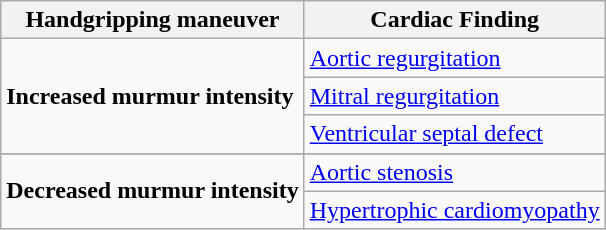<table class="wikitable">
<tr>
<th>Handgripping maneuver</th>
<th>Cardiac Finding</th>
</tr>
<tr>
<td rowspan=3><strong>Increased murmur intensity </strong></td>
<td><a href='#'>Aortic regurgitation</a></td>
</tr>
<tr>
<td><a href='#'>Mitral regurgitation</a></td>
</tr>
<tr>
<td><a href='#'>Ventricular septal defect</a></td>
</tr>
<tr>
</tr>
<tr>
<td rowspan="4"><strong>Decreased murmur intensity</strong></td>
<td><a href='#'>Aortic stenosis</a></td>
</tr>
<tr>
<td><a href='#'>Hypertrophic cardiomyopathy</a></td>
</tr>
</table>
